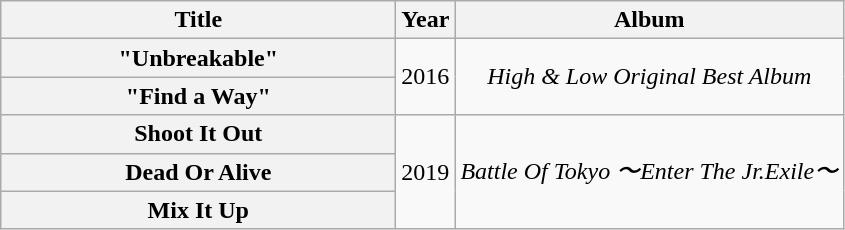<table class="wikitable plainrowheaders" style="text-align:center;">
<tr>
<th scope="col" style="width:16em;">Title</th>
<th scope="col">Year</th>
<th scope="col">Album</th>
</tr>
<tr>
<th scope="row">"Unbreakable"<br></th>
<td rowspan="2">2016</td>
<td rowspan="2"><em>High & Low Original Best Album</em></td>
</tr>
<tr>
<th scope="row">"Find a Way"</th>
</tr>
<tr>
<th scope="row">Shoot It Out<br></th>
<td rowspan="3">2019</td>
<td rowspan="3"><em>Battle Of Tokyo 〜Enter The Jr.Exile〜</em></td>
</tr>
<tr>
<th scope="row">Dead Or Alive<br></th>
</tr>
<tr>
<th scope="row">Mix It Up<br></th>
</tr>
</table>
